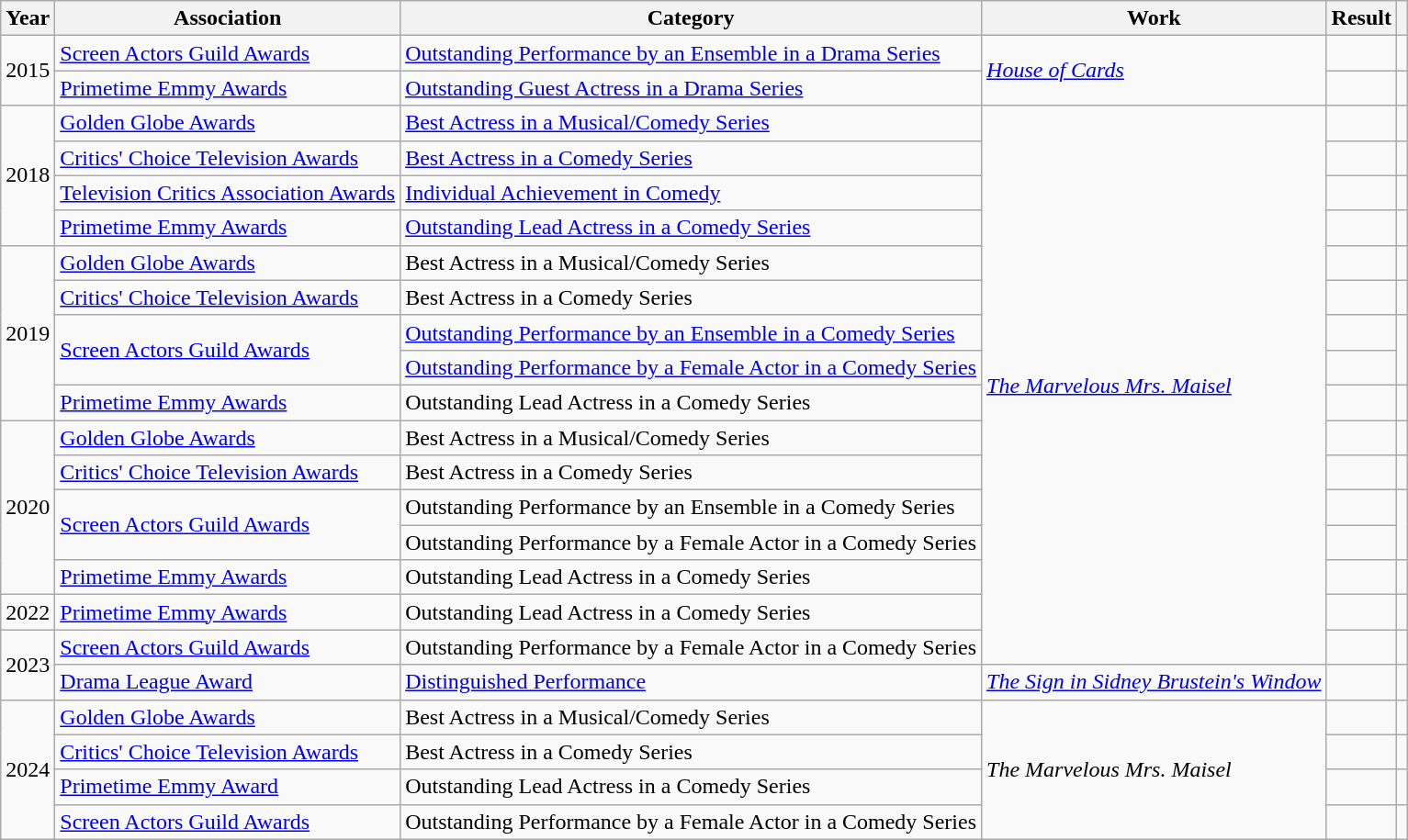<table class="wikitable sortable">
<tr>
<th scope="col">Year</th>
<th scope="col">Association</th>
<th scope="col">Category</th>
<th scope="col">Work</th>
<th scope="col">Result</th>
<th scope="col" class="unsortable"></th>
</tr>
<tr>
<td rowspan="2">2015</td>
<td><a href='#'>Screen Actors Guild Awards</a></td>
<td><a href='#'>Outstanding Performance by an Ensemble in a Drama Series</a></td>
<td rowspan="2"><em><a href='#'>House of Cards</a></em></td>
<td></td>
<td align="center"></td>
</tr>
<tr>
<td><a href='#'>Primetime Emmy Awards</a></td>
<td><a href='#'>Outstanding Guest Actress in a Drama Series</a></td>
<td></td>
<td align="center"></td>
</tr>
<tr>
<td rowspan="4">2018</td>
<td><a href='#'>Golden Globe Awards</a></td>
<td><a href='#'>Best Actress in a Musical/Comedy Series</a></td>
<td rowspan="16"><em><a href='#'>The Marvelous Mrs. Maisel</a></em></td>
<td></td>
<td align="center"></td>
</tr>
<tr>
<td><a href='#'>Critics' Choice Television Awards</a></td>
<td><a href='#'>Best Actress in a Comedy Series</a></td>
<td></td>
<td align="center"></td>
</tr>
<tr>
<td><a href='#'>Television Critics Association Awards</a></td>
<td><a href='#'>Individual Achievement in Comedy</a></td>
<td></td>
<td align="center"></td>
</tr>
<tr>
<td><a href='#'>Primetime Emmy Awards</a></td>
<td><a href='#'>Outstanding Lead Actress in a Comedy Series</a></td>
<td></td>
<td align="center"></td>
</tr>
<tr>
<td rowspan="5">2019</td>
<td><a href='#'>Golden Globe Awards</a></td>
<td>Best Actress in a Musical/Comedy Series</td>
<td></td>
<td align="center"></td>
</tr>
<tr>
<td><a href='#'>Critics' Choice Television Awards</a></td>
<td>Best Actress in a Comedy Series</td>
<td></td>
<td align="center"></td>
</tr>
<tr>
<td rowspan="2"><a href='#'>Screen Actors Guild Awards</a></td>
<td><a href='#'>Outstanding Performance by an Ensemble in a Comedy Series</a></td>
<td></td>
<td rowspan="2" align="center"></td>
</tr>
<tr>
<td><a href='#'>Outstanding Performance by a Female Actor in a Comedy Series</a></td>
<td></td>
</tr>
<tr>
<td><a href='#'>Primetime Emmy Awards</a></td>
<td>Outstanding Lead Actress in a Comedy Series</td>
<td></td>
<td align="center"></td>
</tr>
<tr>
<td rowspan="5">2020</td>
<td><a href='#'>Golden Globe Awards</a></td>
<td>Best Actress in a Musical/Comedy Series</td>
<td></td>
<td></td>
</tr>
<tr>
<td><a href='#'>Critics' Choice Television Awards</a></td>
<td>Best Actress in a Comedy Series</td>
<td></td>
<td align="center"></td>
</tr>
<tr>
<td rowspan="2"><a href='#'>Screen Actors Guild Awards</a></td>
<td>Outstanding Performance by an Ensemble in a Comedy Series</td>
<td></td>
<td rowspan="2" align="center"></td>
</tr>
<tr>
<td>Outstanding Performance by a Female Actor in a Comedy Series</td>
<td></td>
</tr>
<tr>
<td><a href='#'>Primetime Emmy Awards</a></td>
<td>Outstanding Lead Actress in a Comedy Series</td>
<td></td>
<td align="center"></td>
</tr>
<tr>
<td>2022</td>
<td><a href='#'>Primetime Emmy Awards</a></td>
<td>Outstanding Lead Actress in a Comedy Series</td>
<td></td>
<td align="center"></td>
</tr>
<tr>
<td rowspan="2">2023</td>
<td><a href='#'>Screen Actors Guild Awards</a></td>
<td>Outstanding Performance by a Female Actor in a Comedy Series</td>
<td></td>
<td align="center"></td>
</tr>
<tr>
<td><a href='#'>Drama League Award</a></td>
<td><a href='#'>Distinguished Performance</a></td>
<td><em><a href='#'>The Sign in Sidney Brustein's Window</a></em></td>
<td></td>
<td align="center"></td>
</tr>
<tr>
<td rowspan="4">2024</td>
<td><a href='#'>Golden Globe Awards</a></td>
<td>Best Actress in a Musical/Comedy Series</td>
<td rowspan=4><em>The Marvelous Mrs. Maisel</em></td>
<td></td>
<td align="center"></td>
</tr>
<tr>
<td><a href='#'>Critics' Choice Television Awards</a></td>
<td>Best Actress in a Comedy Series</td>
<td></td>
<td align="center"></td>
</tr>
<tr>
<td><a href='#'>Primetime Emmy Award</a></td>
<td>Outstanding Lead Actress in a Comedy Series</td>
<td></td>
<td align="center"></td>
</tr>
<tr>
<td><a href='#'>Screen Actors Guild Awards</a></td>
<td>Outstanding Performance by a Female Actor in a Comedy Series</td>
<td></td>
<td align="center"></td>
</tr>
</table>
